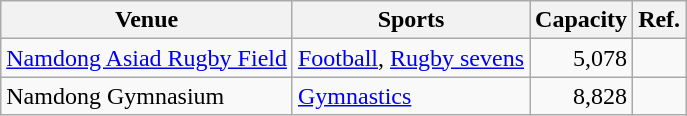<table class=wikitable>
<tr>
<th>Venue</th>
<th>Sports</th>
<th>Capacity</th>
<th>Ref.</th>
</tr>
<tr>
<td><a href='#'>Namdong Asiad Rugby Field</a></td>
<td><a href='#'>Football</a>, <a href='#'>Rugby sevens</a></td>
<td align=right>5,078</td>
<td></td>
</tr>
<tr>
<td>Namdong Gymnasium</td>
<td><a href='#'>Gymnastics</a></td>
<td align=right>8,828</td>
<td></td>
</tr>
</table>
